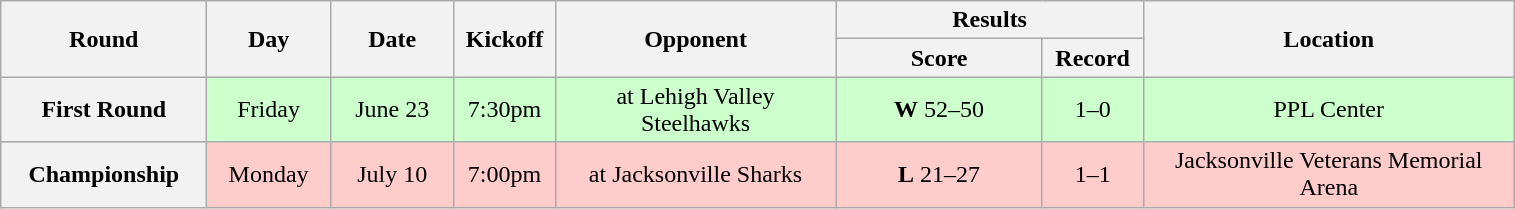<table class="wikitable">
<tr>
<th rowspan="2" width="130">Round</th>
<th rowspan="2" width="75">Day</th>
<th rowspan="2" width="75">Date</th>
<th rowspan="2" width="60">Kickoff</th>
<th rowspan="2" width="180">Opponent</th>
<th colspan="2" width="180">Results</th>
<th rowspan="2" width="240">Location</th>
</tr>
<tr>
<th width="130">Score</th>
<th width="60">Record</th>
</tr>
<tr align="center" bgcolor=#CCFFCC>
<th>First Round</th>
<td>Friday</td>
<td>June 23</td>
<td>7:30pm</td>
<td>at Lehigh Valley Steelhawks</td>
<td><strong>W</strong> 52–50</td>
<td>1–0</td>
<td>PPL Center</td>
</tr>
<tr align="center" bgcolor=#FFCCCC>
<th>Championship</th>
<td>Monday</td>
<td>July 10</td>
<td>7:00pm</td>
<td>at Jacksonville Sharks</td>
<td><strong>L</strong> 21–27</td>
<td>1–1</td>
<td>Jacksonville Veterans Memorial Arena</td>
</tr>
</table>
